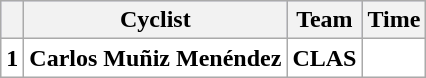<table class="wikitable">
<tr style="background:#ccf;">
<th></th>
<th>Cyclist</th>
<th>Team</th>
<th>Time</th>
</tr>
<tr style="background:white">
<td><strong>1</strong></td>
<td><strong> Carlos Muñiz Menéndez</strong></td>
<td><strong>CLAS</strong></td>
<td></td>
</tr>
</table>
